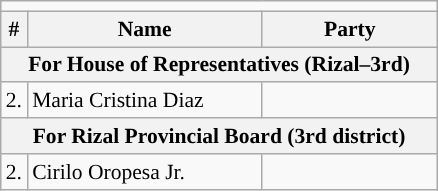<table class="wikitable" style="font-size:90%">
<tr>
<td colspan="4"></td>
</tr>
<tr>
<th>#</th>
<th width=150px>Name</th>
<th colspan=2 width=110px>Party</th>
</tr>
<tr>
<th colspan="4">For House of Representatives (Rizal–3rd)</th>
</tr>
<tr>
<td>2.</td>
<td>Maria Cristina Diaz</td>
<td></td>
</tr>
<tr>
<th colspan="4">For Rizal Provincial Board (3rd district)</th>
</tr>
<tr>
<td>2.</td>
<td>Cirilo Oropesa Jr.</td>
<td></td>
</tr>
</table>
